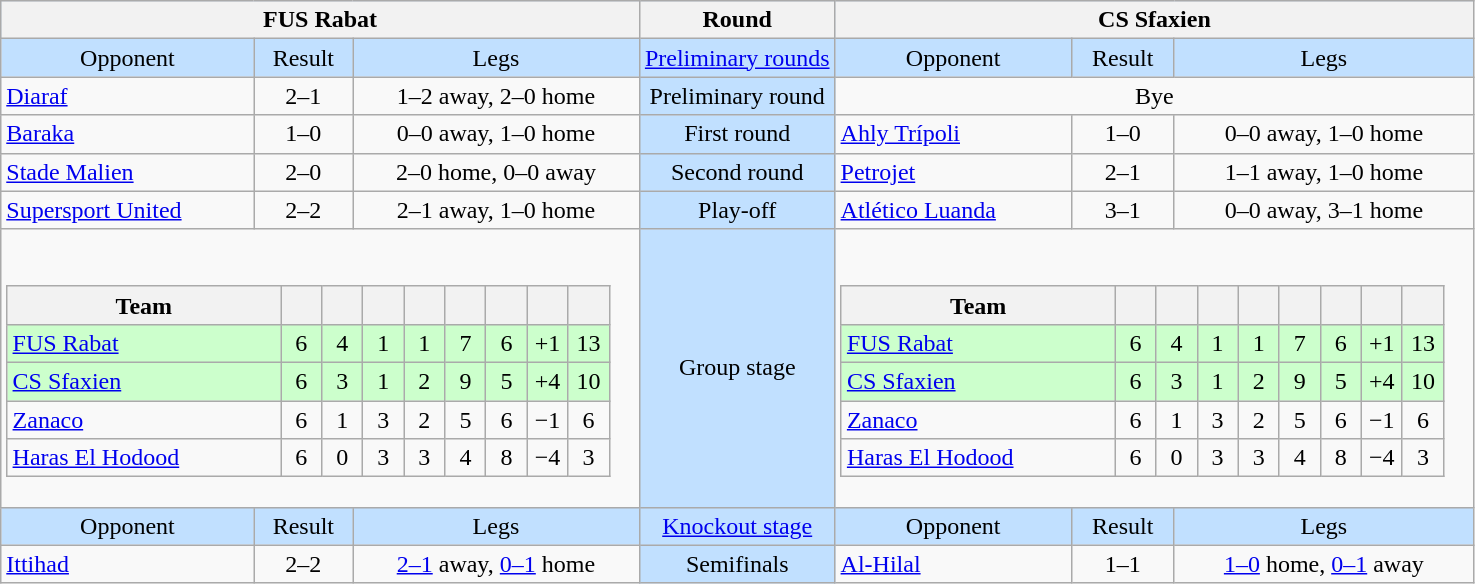<table class="wikitable" style="text-align: center;">
<tr valign=top bgcolor=#c1e0ff>
<th colspan=3 style="width:1*">FUS Rabat</th>
<th><strong>Round</strong></th>
<th colspan=3 style="width:1*">CS Sfaxien</th>
</tr>
<tr valign=top bgcolor=#c1e0ff>
<td>Opponent</td>
<td>Result</td>
<td>Legs</td>
<td bgcolor=#c1e0ff><a href='#'>Preliminary rounds</a></td>
<td>Opponent</td>
<td>Result</td>
<td>Legs</td>
</tr>
<tr>
<td align=left> <a href='#'>Diaraf</a></td>
<td>2–1</td>
<td>1–2 away, 2–0 home</td>
<td bgcolor=#c1e0ff>Preliminary round</td>
<td colspan=3>Bye</td>
</tr>
<tr>
<td align=left> <a href='#'>Baraka</a></td>
<td>1–0</td>
<td>0–0 away, 1–0 home</td>
<td bgcolor=#c1e0ff>First round</td>
<td align=left> <a href='#'>Ahly Trípoli</a></td>
<td>1–0</td>
<td>0–0 away, 1–0 home</td>
</tr>
<tr>
<td align=left> <a href='#'>Stade Malien</a></td>
<td>2–0</td>
<td>2–0 home, 0–0 away</td>
<td bgcolor=#c1e0ff>Second round</td>
<td align=left> <a href='#'>Petrojet</a></td>
<td>2–1</td>
<td>1–1 away, 1–0 home</td>
</tr>
<tr>
<td align=left> <a href='#'>Supersport United</a></td>
<td>2–2</td>
<td>2–1 away, 1–0 home</td>
<td bgcolor=#c1e0ff>Play-off</td>
<td align=left> <a href='#'>Atlético Luanda</a></td>
<td>3–1</td>
<td>0–0 away, 3–1 home</td>
</tr>
<tr>
<td colspan="3" align=center><br><table class="wikitable" style="text-align:center;">
<tr>
<th width=175>Team</th>
<th width=20></th>
<th width=20></th>
<th width=20></th>
<th width=20></th>
<th width=20></th>
<th width=20></th>
<th width=20></th>
<th width=20></th>
</tr>
<tr bgcolor=ccffcc>
<td align=left> <a href='#'>FUS Rabat</a></td>
<td>6</td>
<td>4</td>
<td>1</td>
<td>1</td>
<td>7</td>
<td>6</td>
<td>+1</td>
<td>13</td>
</tr>
<tr bgcolor=ccffcc>
<td align=left> <a href='#'>CS Sfaxien</a></td>
<td>6</td>
<td>3</td>
<td>1</td>
<td>2</td>
<td>9</td>
<td>5</td>
<td>+4</td>
<td>10</td>
</tr>
<tr>
<td align=left> <a href='#'>Zanaco</a></td>
<td>6</td>
<td>1</td>
<td>3</td>
<td>2</td>
<td>5</td>
<td>6</td>
<td>−1</td>
<td>6</td>
</tr>
<tr>
<td align=left> <a href='#'>Haras El Hodood</a></td>
<td>6</td>
<td>0</td>
<td>3</td>
<td>3</td>
<td>4</td>
<td>8</td>
<td>−4</td>
<td>3</td>
</tr>
</table>
</td>
<td bgcolor=#c1e0ff>Group stage</td>
<td colspan=3 align=center><br><table class="wikitable" style="text-align:center;">
<tr>
<th width=175>Team</th>
<th width=20></th>
<th width=20></th>
<th width=20></th>
<th width=20></th>
<th width=20></th>
<th width=20></th>
<th width=20></th>
<th width=20></th>
</tr>
<tr bgcolor=ccffcc>
<td align=left> <a href='#'>FUS Rabat</a></td>
<td>6</td>
<td>4</td>
<td>1</td>
<td>1</td>
<td>7</td>
<td>6</td>
<td>+1</td>
<td>13</td>
</tr>
<tr bgcolor=ccffcc>
<td align=left> <a href='#'>CS Sfaxien</a></td>
<td>6</td>
<td>3</td>
<td>1</td>
<td>2</td>
<td>9</td>
<td>5</td>
<td>+4</td>
<td>10</td>
</tr>
<tr>
<td align=left> <a href='#'>Zanaco</a></td>
<td>6</td>
<td>1</td>
<td>3</td>
<td>2</td>
<td>5</td>
<td>6</td>
<td>−1</td>
<td>6</td>
</tr>
<tr>
<td align=left> <a href='#'>Haras El Hodood</a></td>
<td>6</td>
<td>0</td>
<td>3</td>
<td>3</td>
<td>4</td>
<td>8</td>
<td>−4</td>
<td>3</td>
</tr>
</table>
</td>
</tr>
<tr valign=top bgcolor=#c1e0ff>
<td>Opponent</td>
<td>Result</td>
<td>Legs</td>
<td bgcolor=#c1e0ff><a href='#'>Knockout stage</a></td>
<td>Opponent</td>
<td>Result</td>
<td>Legs</td>
</tr>
<tr>
<td align=left> <a href='#'>Ittihad</a></td>
<td>2–2</td>
<td><a href='#'>2–1</a> away, <a href='#'>0–1</a> home</td>
<td bgcolor=#c1e0ff>Semifinals</td>
<td align=left> <a href='#'>Al-Hilal</a></td>
<td>1–1</td>
<td><a href='#'>1–0</a> home, <a href='#'>0–1</a> away</td>
</tr>
</table>
